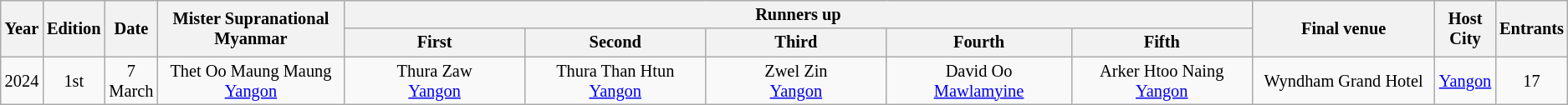<table class="wikitable" style="font-size: 85%" ;>
<tr>
<th rowspan="2">Year</th>
<th rowspan="2">Edition</th>
<th rowspan="2">Date</th>
<th rowspan="2" width="150">Mister Supranational Myanmar</th>
<th colspan="5" width="750">Runners up</th>
<th rowspan="2" width="150">Final venue</th>
<th rowspan="2">Host City</th>
<th rowspan="2">Entrants</th>
</tr>
<tr>
<th width="150">First</th>
<th width="150">Second</th>
<th width="150">Third</th>
<th width="150">Fourth</th>
<th width="150">Fifth</th>
</tr>
<tr style="text-align:center;">
<td>2024</td>
<td>1st</td>
<td>7 March</td>
<td>Thet Oo Maung Maung<br> <a href='#'>Yangon</a></td>
<td>Thura Zaw<br> <a href='#'>Yangon</a></td>
<td>Thura Than Htun<br> <a href='#'>Yangon</a></td>
<td>Zwel Zin<br> <a href='#'>Yangon</a></td>
<td>David Oo<br> <a href='#'>Mawlamyine</a></td>
<td>Arker Htoo Naing<br> <a href='#'>Yangon</a></td>
<td>Wyndham Grand Hotel</td>
<td> <a href='#'>Yangon</a></td>
<td>17</td>
</tr>
</table>
